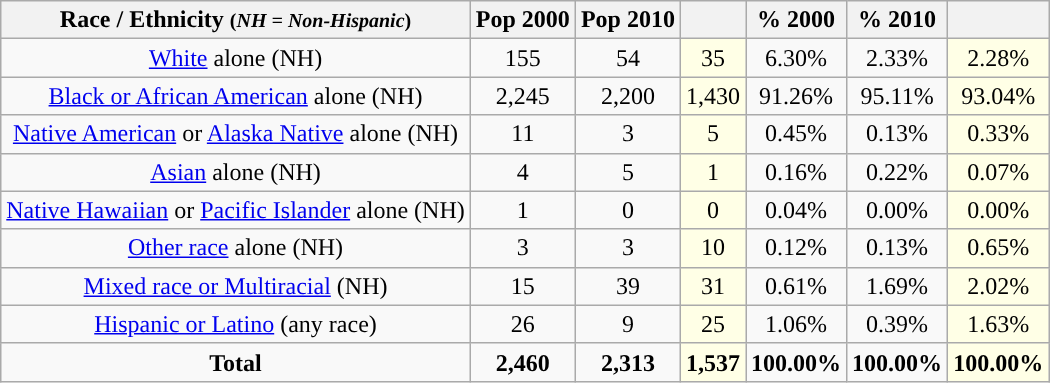<table class="wikitable" style="text-align:center;">
<tr>
<th>Race / Ethnicity <small>(<em>NH = Non-Hispanic</em>)</small></th>
<th>Pop 2000</th>
<th>Pop 2010</th>
<th></th>
<th>% 2000</th>
<th>% 2010</th>
<th></th>
</tr>
<tr>
<td><a href='#'>White</a> alone (NH)</td>
<td>155</td>
<td>54</td>
<td style='background: #ffffe6;'>35</td>
<td>6.30%</td>
<td>2.33%</td>
<td style='background: #ffffe6;'>2.28%</td>
</tr>
<tr>
<td><a href='#'>Black or African American</a> alone (NH)</td>
<td>2,245</td>
<td>2,200</td>
<td style='background: #ffffe6;'>1,430</td>
<td>91.26%</td>
<td>95.11%</td>
<td style='background: #ffffe6;'>93.04%</td>
</tr>
<tr>
<td><a href='#'>Native American</a> or <a href='#'>Alaska Native</a> alone (NH)</td>
<td>11</td>
<td>3</td>
<td style='background: #ffffe6;'>5</td>
<td>0.45%</td>
<td>0.13%</td>
<td style='background: #ffffe6;'>0.33%</td>
</tr>
<tr>
<td><a href='#'>Asian</a> alone (NH)</td>
<td>4</td>
<td>5</td>
<td style='background: #ffffe6;'>1</td>
<td>0.16%</td>
<td>0.22%</td>
<td style='background: #ffffe6;'>0.07%</td>
</tr>
<tr>
<td><a href='#'>Native Hawaiian</a> or <a href='#'>Pacific Islander</a> alone (NH)</td>
<td>1</td>
<td>0</td>
<td style='background: #ffffe6;'>0</td>
<td>0.04%</td>
<td>0.00%</td>
<td style='background: #ffffe6;'>0.00%</td>
</tr>
<tr>
<td><a href='#'>Other race</a> alone (NH)</td>
<td>3</td>
<td>3</td>
<td style='background: #ffffe6;'>10</td>
<td>0.12%</td>
<td>0.13%</td>
<td style='background: #ffffe6;'>0.65%</td>
</tr>
<tr>
<td><a href='#'>Mixed race or Multiracial</a> (NH)</td>
<td>15</td>
<td>39</td>
<td style='background: #ffffe6;'>31</td>
<td>0.61%</td>
<td>1.69%</td>
<td style='background: #ffffe6;'>2.02%</td>
</tr>
<tr>
<td><a href='#'>Hispanic or Latino</a> (any race)</td>
<td>26</td>
<td>9</td>
<td style='background: #ffffe6;'>25</td>
<td>1.06%</td>
<td>0.39%</td>
<td style='background: #ffffe6;'>1.63%</td>
</tr>
<tr>
<td><strong>Total</strong></td>
<td><strong>2,460</strong></td>
<td><strong>2,313</strong></td>
<td style='background: #ffffe6;'><strong>1,537</strong></td>
<td><strong>100.00%</strong></td>
<td><strong>100.00%</strong></td>
<td style='background: #ffffe6;'><strong>100.00%</strong></td>
</tr>
</table>
